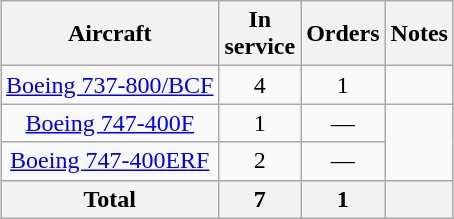<table class="wikitable" style="margin:0.5em auto; text-align:center">
<tr>
<th>Aircraft</th>
<th>In <br> service</th>
<th>Orders</th>
<th>Notes</th>
</tr>
<tr>
<td><a href='#'>Boeing 737-800/BCF</a></td>
<td>4</td>
<td>1</td>
<td></td>
</tr>
<tr>
<td><a href='#'>Boeing 747-400F</a></td>
<td>1</td>
<td>—</td>
</tr>
<tr>
<td><a href='#'>Boeing 747-400ERF</a></td>
<td>2</td>
<td>—</td>
</tr>
<tr>
<th>Total</th>
<th>7</th>
<th>1</th>
<th></th>
</tr>
</table>
